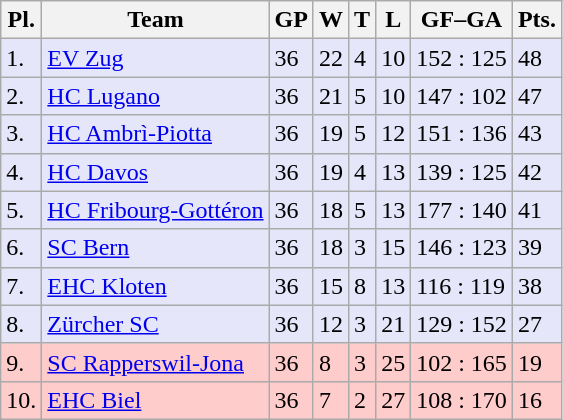<table class="wikitable">
<tr>
<th>Pl.</th>
<th>Team</th>
<th>GP</th>
<th>W</th>
<th>T</th>
<th>L</th>
<th>GF–GA</th>
<th>Pts.</th>
</tr>
<tr bgcolor="#e6e6fa">
<td>1.</td>
<td><a href='#'>EV Zug</a></td>
<td>36</td>
<td>22</td>
<td>4</td>
<td>10</td>
<td>152 : 125</td>
<td>48</td>
</tr>
<tr bgcolor="#e6e6fa">
<td>2.</td>
<td><a href='#'>HC Lugano</a></td>
<td>36</td>
<td>21</td>
<td>5</td>
<td>10</td>
<td>147 : 102</td>
<td>47</td>
</tr>
<tr bgcolor="#e6e6fa">
<td>3.</td>
<td><a href='#'>HC Ambrì-Piotta</a></td>
<td>36</td>
<td>19</td>
<td>5</td>
<td>12</td>
<td>151 : 136</td>
<td>43</td>
</tr>
<tr bgcolor="#e6e6fa">
<td>4.</td>
<td><a href='#'>HC Davos</a></td>
<td>36</td>
<td>19</td>
<td>4</td>
<td>13</td>
<td>139 : 125</td>
<td>42</td>
</tr>
<tr bgcolor="#e6e6fa">
<td>5.</td>
<td><a href='#'>HC Fribourg-Gottéron</a></td>
<td>36</td>
<td>18</td>
<td>5</td>
<td>13</td>
<td>177 : 140</td>
<td>41</td>
</tr>
<tr bgcolor="#e6e6fa">
<td>6.</td>
<td><a href='#'>SC Bern</a></td>
<td>36</td>
<td>18</td>
<td>3</td>
<td>15</td>
<td>146 : 123</td>
<td>39</td>
</tr>
<tr bgcolor="#e6e6fa">
<td>7.</td>
<td><a href='#'>EHC Kloten</a></td>
<td>36</td>
<td>15</td>
<td>8</td>
<td>13</td>
<td>116 : 119</td>
<td>38</td>
</tr>
<tr bgcolor="#e6e6fa">
<td>8.</td>
<td><a href='#'>Zürcher SC</a></td>
<td>36</td>
<td>12</td>
<td>3</td>
<td>21</td>
<td>129 : 152</td>
<td>27</td>
</tr>
<tr bgcolor="#ffcccc">
<td>9.</td>
<td><a href='#'>SC Rapperswil-Jona</a></td>
<td>36</td>
<td>8</td>
<td>3</td>
<td>25</td>
<td>102 : 165</td>
<td>19</td>
</tr>
<tr bgcolor="#ffcccc">
<td>10.</td>
<td><a href='#'>EHC Biel</a></td>
<td>36</td>
<td>7</td>
<td>2</td>
<td>27</td>
<td>108 : 170</td>
<td>16</td>
</tr>
</table>
